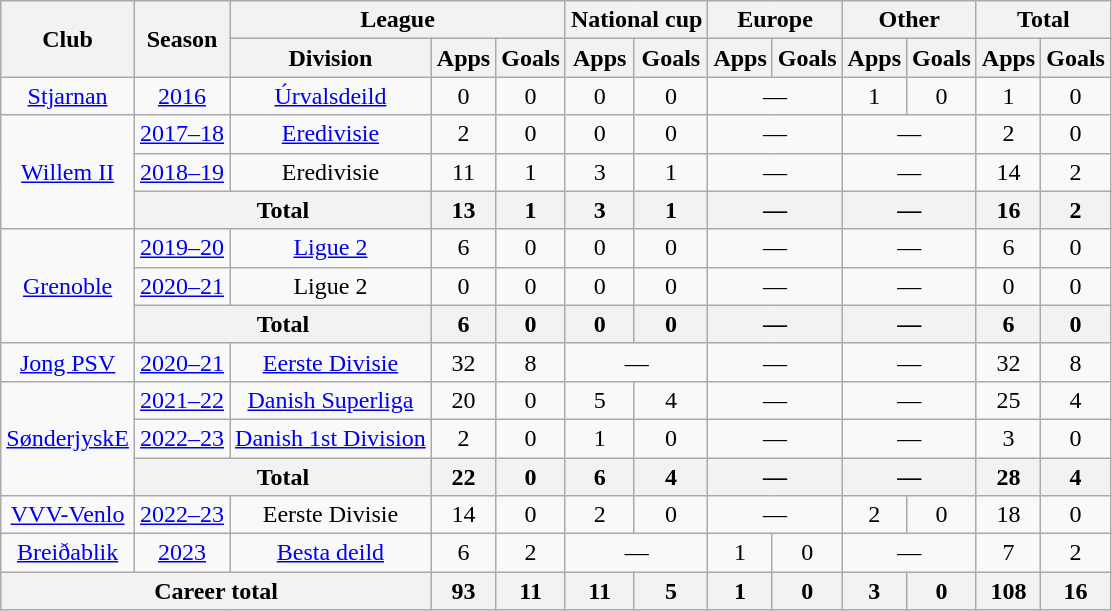<table class="wikitable" style="text-align:center">
<tr>
<th rowspan="2">Club</th>
<th rowspan="2">Season</th>
<th colspan="3">League</th>
<th colspan="2">National cup</th>
<th colspan="2">Europe</th>
<th colspan="2">Other</th>
<th colspan="2">Total</th>
</tr>
<tr>
<th>Division</th>
<th>Apps</th>
<th>Goals</th>
<th>Apps</th>
<th>Goals</th>
<th>Apps</th>
<th>Goals</th>
<th>Apps</th>
<th>Goals</th>
<th>Apps</th>
<th>Goals</th>
</tr>
<tr>
<td><a href='#'>Stjarnan</a></td>
<td><a href='#'>2016</a></td>
<td><a href='#'>Úrvalsdeild</a></td>
<td>0</td>
<td>0</td>
<td>0</td>
<td>0</td>
<td colspan="2">—</td>
<td>1</td>
<td>0</td>
<td>1</td>
<td>0</td>
</tr>
<tr>
<td rowspan="3"><a href='#'>Willem II</a></td>
<td><a href='#'>2017–18</a></td>
<td><a href='#'>Eredivisie</a></td>
<td>2</td>
<td>0</td>
<td>0</td>
<td>0</td>
<td colspan="2">—</td>
<td colspan="2">—</td>
<td>2</td>
<td>0</td>
</tr>
<tr>
<td><a href='#'>2018–19</a></td>
<td>Eredivisie</td>
<td>11</td>
<td>1</td>
<td>3</td>
<td>1</td>
<td colspan="2">—</td>
<td colspan="2">—</td>
<td>14</td>
<td>2</td>
</tr>
<tr>
<th colspan="2">Total</th>
<th>13</th>
<th>1</th>
<th>3</th>
<th>1</th>
<th colspan="2">—</th>
<th colspan="2">—</th>
<th>16</th>
<th>2</th>
</tr>
<tr>
<td rowspan="3"><a href='#'>Grenoble</a></td>
<td><a href='#'>2019–20</a></td>
<td><a href='#'>Ligue 2</a></td>
<td>6</td>
<td>0</td>
<td>0</td>
<td>0</td>
<td colspan="2">—</td>
<td colspan="2">—</td>
<td>6</td>
<td>0</td>
</tr>
<tr>
<td><a href='#'>2020–21</a></td>
<td>Ligue 2</td>
<td>0</td>
<td>0</td>
<td>0</td>
<td>0</td>
<td colspan="2">—</td>
<td colspan="2">—</td>
<td>0</td>
<td>0</td>
</tr>
<tr>
<th colspan="2">Total</th>
<th>6</th>
<th>0</th>
<th>0</th>
<th>0</th>
<th colspan="2">—</th>
<th colspan="2">—</th>
<th>6</th>
<th>0</th>
</tr>
<tr>
<td><a href='#'>Jong PSV</a></td>
<td><a href='#'>2020–21</a></td>
<td><a href='#'>Eerste Divisie</a></td>
<td>32</td>
<td>8</td>
<td colspan="2">—</td>
<td colspan="2">—</td>
<td colspan="2">—</td>
<td>32</td>
<td>8</td>
</tr>
<tr>
<td rowspan="3"><a href='#'>SønderjyskE</a></td>
<td><a href='#'>2021–22</a></td>
<td><a href='#'>Danish Superliga</a></td>
<td>20</td>
<td>0</td>
<td>5</td>
<td>4</td>
<td colspan="2">—</td>
<td colspan="2">—</td>
<td>25</td>
<td>4</td>
</tr>
<tr>
<td><a href='#'>2022–23</a></td>
<td><a href='#'>Danish 1st Division</a></td>
<td>2</td>
<td>0</td>
<td>1</td>
<td>0</td>
<td colspan="2">—</td>
<td colspan="2">—</td>
<td>3</td>
<td>0</td>
</tr>
<tr>
<th colspan="2">Total</th>
<th>22</th>
<th>0</th>
<th>6</th>
<th>4</th>
<th colspan="2">—</th>
<th colspan="2">—</th>
<th>28</th>
<th>4</th>
</tr>
<tr>
<td><a href='#'>VVV-Venlo</a></td>
<td><a href='#'>2022–23</a></td>
<td>Eerste Divisie</td>
<td>14</td>
<td>0</td>
<td>2</td>
<td>0</td>
<td colspan="2">—</td>
<td>2</td>
<td>0</td>
<td>18</td>
<td>0</td>
</tr>
<tr>
<td><a href='#'>Breiðablik</a></td>
<td><a href='#'>2023</a></td>
<td><a href='#'>Besta deild</a></td>
<td>6</td>
<td>2</td>
<td colspan="2">—</td>
<td>1</td>
<td>0</td>
<td colspan="2">—</td>
<td>7</td>
<td>2</td>
</tr>
<tr>
<th colspan="3">Career total</th>
<th>93</th>
<th>11</th>
<th>11</th>
<th>5</th>
<th>1</th>
<th>0</th>
<th>3</th>
<th>0</th>
<th>108</th>
<th>16</th>
</tr>
</table>
